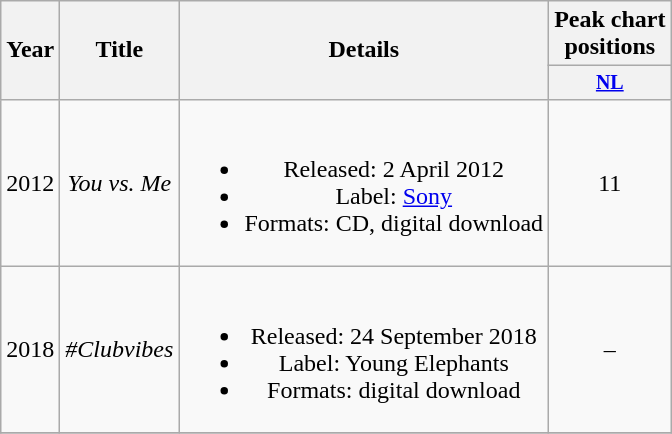<table class="wikitable" style="text-align:center;">
<tr>
<th rowspan=2>Year</th>
<th rowspan=2>Title</th>
<th rowspan=2>Details</th>
<th colspan=1>Peak chart<br>positions</th>
</tr>
<tr style="font-size:smaller;">
<th><a href='#'>NL</a></th>
</tr>
<tr>
<td>2012</td>
<td><em>You vs. Me</em></td>
<td><br><ul><li>Released: 2 April 2012</li><li>Label: <a href='#'>Sony</a></li><li>Formats: CD, digital download</li></ul></td>
<td>11</td>
</tr>
<tr>
<td>2018</td>
<td><em>#Clubvibes</em></td>
<td><br><ul><li>Released: 24 September 2018</li><li>Label: Young Elephants</li><li>Formats: digital download</li></ul></td>
<td>–</td>
</tr>
<tr>
</tr>
</table>
